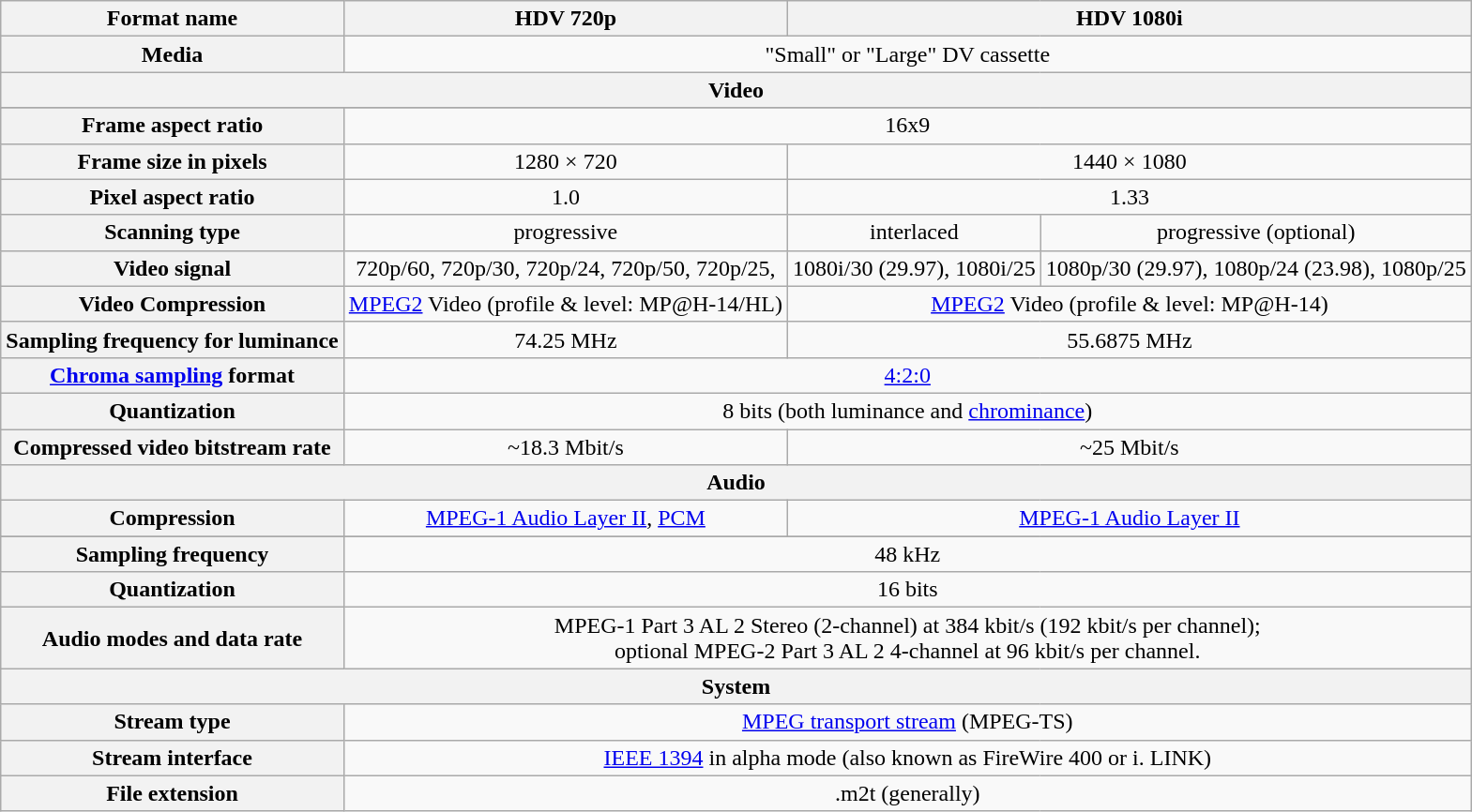<table class="wikitable">
<tr>
<th>Format name</th>
<th>HDV 720p</th>
<th colspan="2">HDV 1080i</th>
</tr>
<tr>
<th>Media</th>
<td align = "center" colspan="3">"Small" or "Large" DV cassette</td>
</tr>
<tr>
<th colspan="4">Video</th>
</tr>
<tr>
</tr>
<tr>
<th>Frame aspect ratio</th>
<td align = "center" colspan="3">16x9</td>
</tr>
<tr>
<th>Frame size in pixels</th>
<td align = "center">1280 × 720</td>
<td align = "center" colspan="2">1440 × 1080</td>
</tr>
<tr>
<th>Pixel aspect ratio</th>
<td align = "center">1.0</td>
<td align = "center" colspan="2">1.33</td>
</tr>
<tr>
<th>Scanning type</th>
<td align = "center">progressive</td>
<td align = "center">interlaced</td>
<td align = "center">progressive (optional)</td>
</tr>
<tr>
<th>Video signal</th>
<td align = "center">720p/60, 720p/30, 720p/24, 720p/50, 720p/25,</td>
<td align = "center">1080i/30 (29.97), 1080i/25</td>
<td align = "center">1080p/30 (29.97), 1080p/24 (23.98), 1080p/25</td>
</tr>
<tr>
<th>Video Compression</th>
<td align = "center"><a href='#'>MPEG2</a> Video (profile & level: MP@H-14/HL)</td>
<td align = "center" colspan="2"><a href='#'>MPEG2</a> Video (profile & level: MP@H-14)</td>
</tr>
<tr>
<th>Sampling frequency for luminance</th>
<td align = "center">74.25 MHz</td>
<td align = "center" colspan="2">55.6875 MHz</td>
</tr>
<tr>
<th><a href='#'>Chroma sampling</a> format</th>
<td align = "center" colspan="3"><a href='#'>4:2:0</a></td>
</tr>
<tr>
<th>Quantization</th>
<td align = "center" colspan="3">8 bits (both luminance and <a href='#'>chrominance</a>)</td>
</tr>
<tr>
<th>Compressed video bitstream rate</th>
<td align = "center">~18.3 Mbit/s</td>
<td align = "center" colspan="2">~25 Mbit/s</td>
</tr>
<tr>
<th colspan="4">Audio</th>
</tr>
<tr>
<th>Compression</th>
<td align = "center"><a href='#'>MPEG-1 Audio Layer II</a>, <a href='#'>PCM</a></td>
<td align = "center" colspan="2"><a href='#'>MPEG-1 Audio Layer II</a></td>
</tr>
<tr>
</tr>
<tr>
<th>Sampling frequency</th>
<td align = "center" colspan="3">48 kHz</td>
</tr>
<tr>
<th>Quantization</th>
<td align = "center" colspan="3">16 bits</td>
</tr>
<tr>
<th>Audio modes and data rate</th>
<td align = "center" colspan="3">MPEG-1 Part 3 AL 2 Stereo (2-channel) at 384 kbit/s (192 kbit/s per channel);<br> optional MPEG-2 Part 3 AL 2 4-channel at 96 kbit/s per channel.</td>
</tr>
<tr>
<th colspan="4">System</th>
</tr>
<tr>
<th>Stream type</th>
<td align = "center" colspan="3"><a href='#'>MPEG transport stream</a> (MPEG-TS)</td>
</tr>
<tr>
<th>Stream interface</th>
<td align = "center" colspan="3"><a href='#'>IEEE 1394</a> in alpha mode (also known as FireWire 400 or i. LINK)</td>
</tr>
<tr>
<th>File extension</th>
<td align = "center" colspan="3">.m2t (generally)</td>
</tr>
</table>
